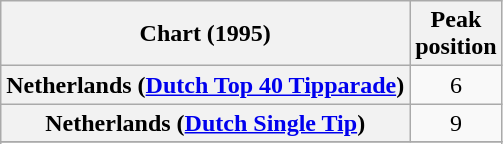<table class="wikitable plainrowheaders" style="text-align:center">
<tr>
<th>Chart (1995)</th>
<th>Peak<br>position</th>
</tr>
<tr>
<th scope="row">Netherlands (<a href='#'>Dutch Top 40 Tipparade</a>)</th>
<td align="center">6</td>
</tr>
<tr>
<th scope="row">Netherlands (<a href='#'>Dutch Single Tip</a>)</th>
<td align="center">9</td>
</tr>
<tr>
</tr>
<tr>
</tr>
<tr>
</tr>
</table>
